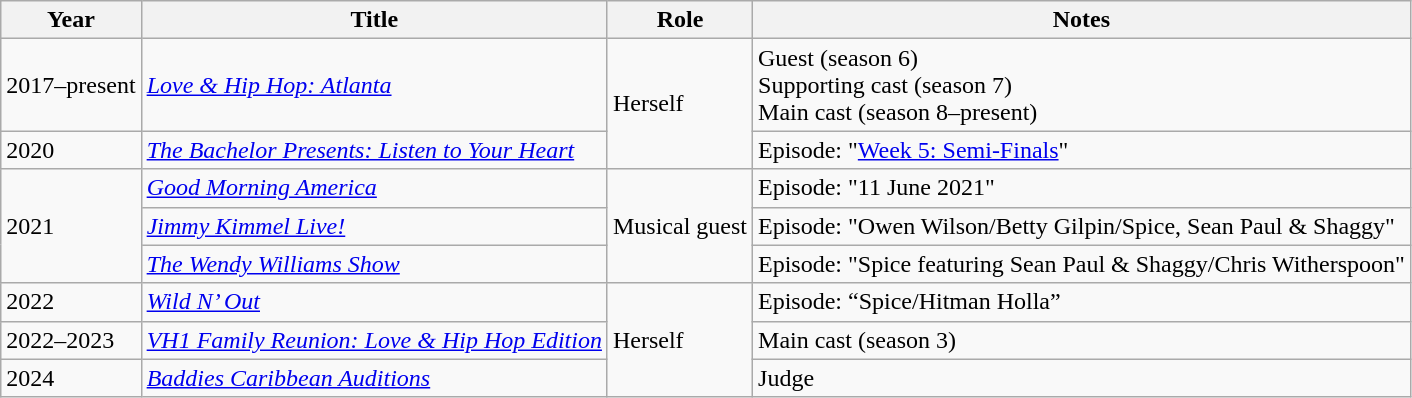<table class="wikitable sortable">
<tr>
<th>Year</th>
<th>Title</th>
<th>Role</th>
<th scope="col" class="unsortable">Notes</th>
</tr>
<tr>
<td>2017–present</td>
<td><em><a href='#'>Love & Hip Hop: Atlanta</a></em></td>
<td rowspan="2">Herself</td>
<td>Guest (season 6)<br>Supporting cast (season 7)<br>Main cast (season 8–present)</td>
</tr>
<tr>
<td>2020</td>
<td><em><a href='#'>The Bachelor Presents: Listen to Your Heart</a></em></td>
<td>Episode: "<a href='#'>Week 5: Semi-Finals</a>"</td>
</tr>
<tr>
<td rowspan="3">2021</td>
<td><em><a href='#'>Good Morning America</a></em></td>
<td rowspan="3">Musical guest</td>
<td>Episode: "11 June 2021"</td>
</tr>
<tr>
<td><em><a href='#'>Jimmy Kimmel Live!</a></em></td>
<td>Episode: "Owen Wilson/Betty Gilpin/Spice, Sean Paul & Shaggy"</td>
</tr>
<tr>
<td><em><a href='#'>The Wendy Williams Show</a></em></td>
<td>Episode: "Spice featuring Sean Paul & Shaggy/Chris Witherspoon"</td>
</tr>
<tr>
<td>2022</td>
<td><a href='#'><em>Wild N’ Out</em></a></td>
<td rowspan="3">Herself</td>
<td>Episode: “Spice/Hitman Holla”</td>
</tr>
<tr>
<td>2022–2023</td>
<td><em><a href='#'>VH1 Family Reunion: Love & Hip Hop Edition</a></em></td>
<td>Main cast (season 3)</td>
</tr>
<tr>
<td>2024</td>
<td><em><a href='#'>Baddies Caribbean Auditions</a></em></td>
<td>Judge</td>
</tr>
</table>
